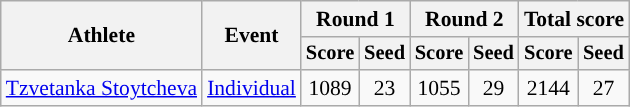<table class="wikitable" style="font-size:90%">
<tr>
<th rowspan="2">Athlete</th>
<th rowspan="2">Event</th>
<th colspan="2">Round 1</th>
<th colspan="2">Round 2</th>
<th colspan="2">Total score</th>
</tr>
<tr style="font-size:95%">
<th>Score</th>
<th>Seed</th>
<th>Score</th>
<th>Seed</th>
<th>Score</th>
<th>Seed</th>
</tr>
<tr align=center>
<td align=left><a href='#'>Tzvetanka Stoytcheva</a></td>
<td style="text-align:left"><a href='#'>Individual</a></td>
<td>1089</td>
<td>23</td>
<td>1055</td>
<td>29</td>
<td>2144</td>
<td>27</td>
</tr>
</table>
